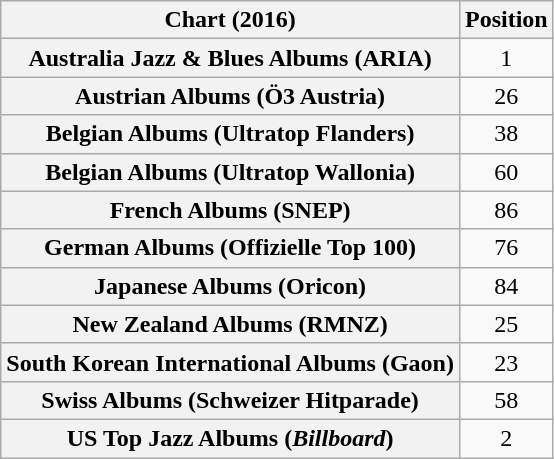<table class="wikitable sortable plainrowheaders" style="text-align:center">
<tr>
<th scope="col">Chart (2016)</th>
<th scope="col">Position</th>
</tr>
<tr>
<th scope="row">Australia Jazz & Blues Albums (ARIA)</th>
<td>1</td>
</tr>
<tr>
<th scope="row">Austrian Albums (Ö3 Austria)</th>
<td>26</td>
</tr>
<tr>
<th scope="row">Belgian Albums (Ultratop Flanders)</th>
<td>38</td>
</tr>
<tr>
<th scope="row">Belgian Albums (Ultratop Wallonia)</th>
<td>60</td>
</tr>
<tr>
<th scope="row">French Albums (SNEP)</th>
<td>86</td>
</tr>
<tr>
<th scope="row">German Albums (Offizielle Top 100)</th>
<td>76</td>
</tr>
<tr>
<th scope="row">Japanese Albums (Oricon)</th>
<td>84</td>
</tr>
<tr>
<th scope="row">New Zealand Albums (RMNZ)</th>
<td>25</td>
</tr>
<tr>
<th scope="row">South Korean International Albums (Gaon)</th>
<td>23</td>
</tr>
<tr>
<th scope="row">Swiss Albums (Schweizer Hitparade)</th>
<td>58</td>
</tr>
<tr>
<th scope="row">US Top Jazz Albums (<em>Billboard</em>)</th>
<td>2</td>
</tr>
</table>
